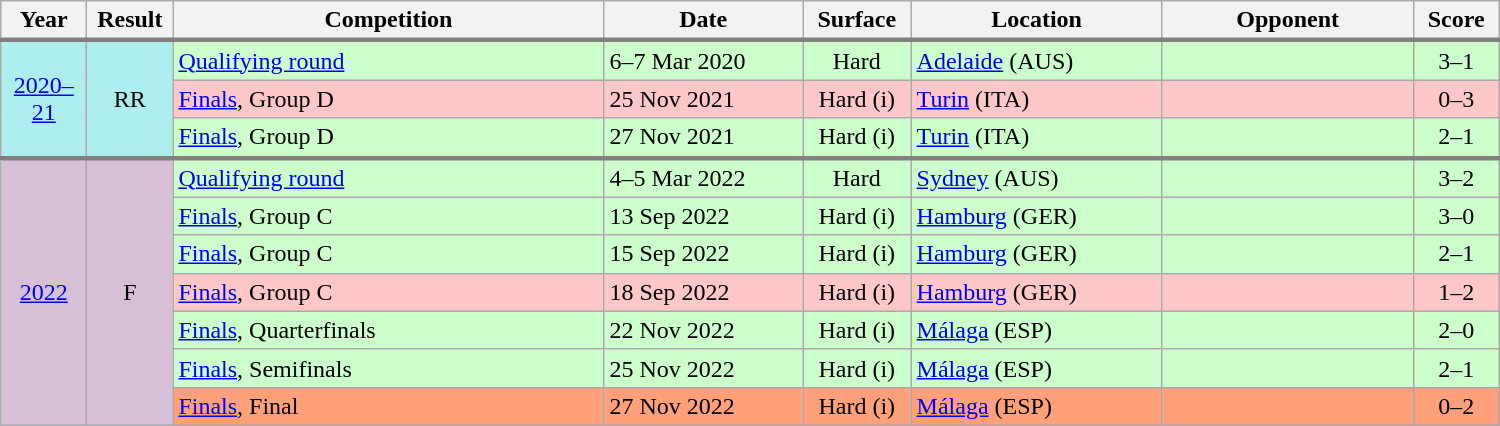<table class="wikitable">
<tr>
<th width="50">Year</th>
<th width="50">Result</th>
<th width="280">Competition</th>
<th width="125">Date</th>
<th width="65">Surface</th>
<th width="160">Location</th>
<th width="160">Opponent</th>
<th width="50">Score</th>
</tr>
<tr style="border-top:3px solid gray; background-color:#ccffcc">
<td align="center" rowspan="3" bgcolor="#afeeee"><a href='#'>2020–21</a></td>
<td align="center" rowspan="3" bgcolor="#afeeee">RR</td>
<td><a href='#'>Qualifying round</a></td>
<td>6–7 Mar 2020</td>
<td align="center">Hard</td>
<td><a href='#'>Adelaide</a> (AUS)</td>
<td></td>
<td align="center">3–1</td>
</tr>
<tr style="background-color:#ffc7c7">
<td><a href='#'>Finals</a>, Group D</td>
<td>25 Nov 2021</td>
<td align="center">Hard (i)</td>
<td><a href='#'>Turin</a> (ITA)</td>
<td></td>
<td align=center>0–3</td>
</tr>
<tr style="background-color:#ccffcc">
<td><a href='#'>Finals</a>, Group D</td>
<td>27 Nov 2021</td>
<td align="center">Hard (i)</td>
<td><a href='#'>Turin</a> (ITA)</td>
<td></td>
<td align=center>2–1</td>
</tr>
<tr style="border-top:3px solid gray; background-color:#ccffcc">
<td align="center" rowspan="7" bgcolor="#D8BFD8"><a href='#'>2022</a></td>
<td align="center" rowspan="7" bgcolor="#D8BFD8">F</td>
<td><a href='#'>Qualifying round</a></td>
<td>4–5 Mar 2022</td>
<td align="center">Hard</td>
<td><a href='#'>Sydney</a> (AUS)</td>
<td></td>
<td align="center">3–2</td>
</tr>
<tr style="background-color:#ccffcc">
<td><a href='#'>Finals</a>, Group C</td>
<td>13 Sep 2022</td>
<td align="center">Hard (i)</td>
<td><a href='#'>Hamburg</a> (GER)</td>
<td></td>
<td align=center>3–0</td>
</tr>
<tr style="background-color:#ccffcc">
<td><a href='#'>Finals</a>, Group C</td>
<td>15 Sep 2022</td>
<td align="center">Hard (i)</td>
<td><a href='#'>Hamburg</a> (GER)</td>
<td></td>
<td align=center>2–1</td>
</tr>
<tr style="background-color:#ffc7c7">
<td><a href='#'>Finals</a>, Group C</td>
<td>18 Sep 2022</td>
<td align="center">Hard (i)</td>
<td><a href='#'>Hamburg</a> (GER)</td>
<td></td>
<td align=center>1–2</td>
</tr>
<tr style="background-color:#ccffcc">
<td><a href='#'>Finals</a>, Quarterfinals</td>
<td>22 Nov 2022</td>
<td align="center">Hard (i)</td>
<td><a href='#'>Málaga</a> (ESP)</td>
<td></td>
<td align=center>2–0</td>
</tr>
<tr style="background-color:#ccffcc">
<td><a href='#'>Finals</a>, Semifinals</td>
<td>25 Nov 2022</td>
<td align="center">Hard (i)</td>
<td><a href='#'>Málaga</a> (ESP)</td>
<td></td>
<td align=center>2–1</td>
</tr>
<tr style="background-color:#ffa07a">
<td><a href='#'>Finals</a>, Final</td>
<td>27 Nov 2022</td>
<td align="center">Hard (i)</td>
<td><a href='#'>Málaga</a> (ESP)</td>
<td></td>
<td align=center>0–2</td>
</tr>
</table>
